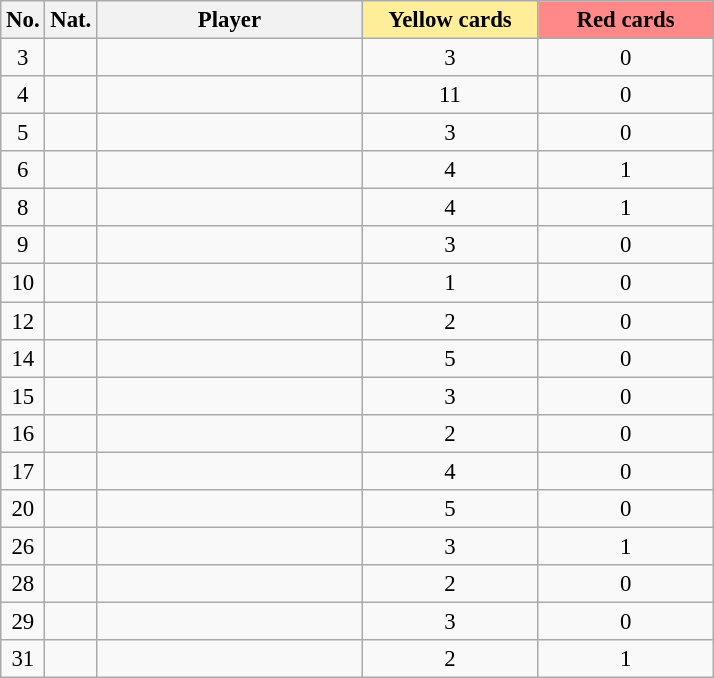<table class="wikitable sortable" style="text-align:center; font-size: 95%;">
<tr>
<th class="unsortable" width="20px">No.</th>
<th class="unsortable" width="24px">Nat.</th>
<th width="170px">Player</th>
<th width="110px" style="background: #FFEE99"> Yellow cards</th>
<th width="110px" style="background: #FF8888"> Red cards</th>
</tr>
<tr>
<td>3</td>
<td></td>
<td align="left"></td>
<td>3</td>
<td>0</td>
</tr>
<tr>
<td>4</td>
<td></td>
<td align="left"></td>
<td>11</td>
<td>0</td>
</tr>
<tr>
<td>5</td>
<td></td>
<td align="left"></td>
<td>3</td>
<td>0</td>
</tr>
<tr>
<td>6</td>
<td></td>
<td align="left"></td>
<td>4</td>
<td>1</td>
</tr>
<tr>
<td>8</td>
<td></td>
<td align="left"></td>
<td>4</td>
<td>1</td>
</tr>
<tr>
<td>9</td>
<td></td>
<td align="left"></td>
<td>3</td>
<td>0</td>
</tr>
<tr>
<td>10</td>
<td></td>
<td align="left"></td>
<td>1</td>
<td>0</td>
</tr>
<tr>
<td>12</td>
<td></td>
<td align="left"></td>
<td>2</td>
<td>0</td>
</tr>
<tr>
<td>14</td>
<td></td>
<td align="left"></td>
<td>5</td>
<td>0</td>
</tr>
<tr>
<td>15</td>
<td></td>
<td align="left"></td>
<td>3</td>
<td>0</td>
</tr>
<tr>
<td>16</td>
<td></td>
<td align="left"></td>
<td>2</td>
<td>0</td>
</tr>
<tr>
<td>17</td>
<td></td>
<td align="left"></td>
<td>4</td>
<td>0</td>
</tr>
<tr>
<td>20</td>
<td></td>
<td align="left"></td>
<td>5</td>
<td>0</td>
</tr>
<tr>
<td>26</td>
<td></td>
<td align="left"></td>
<td>3</td>
<td>1</td>
</tr>
<tr>
<td>28</td>
<td></td>
<td align="left"></td>
<td>2</td>
<td>0</td>
</tr>
<tr>
<td>29</td>
<td></td>
<td align="left"></td>
<td>3</td>
<td>0</td>
</tr>
<tr>
<td>31</td>
<td></td>
<td align="left"></td>
<td>2</td>
<td>1</td>
</tr>
</table>
